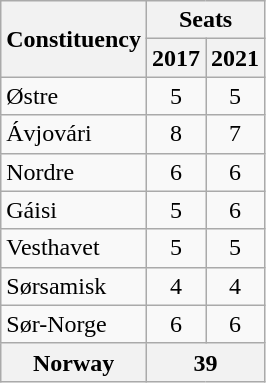<table class="wikitable">
<tr>
<th rowspan="2">Constituency</th>
<th colspan="2">Seats</th>
</tr>
<tr>
<th>2017</th>
<th>2021</th>
</tr>
<tr>
<td>Østre</td>
<td align="center">5</td>
<td align="center">5</td>
</tr>
<tr>
<td>Ávjovári</td>
<td align="center">8</td>
<td align="center">7 </td>
</tr>
<tr>
<td>Nordre</td>
<td align="center">6</td>
<td align="center">6</td>
</tr>
<tr>
<td>Gáisi</td>
<td align="center">5</td>
<td align="center">6 </td>
</tr>
<tr>
<td>Vesthavet</td>
<td align="center">5</td>
<td align="center">5</td>
</tr>
<tr>
<td>Sørsamisk</td>
<td align="center">4</td>
<td align="center">4</td>
</tr>
<tr>
<td>Sør-Norge</td>
<td align="center">6</td>
<td align="center">6</td>
</tr>
<tr>
<th>Norway</th>
<th colspan=2>39</th>
</tr>
</table>
